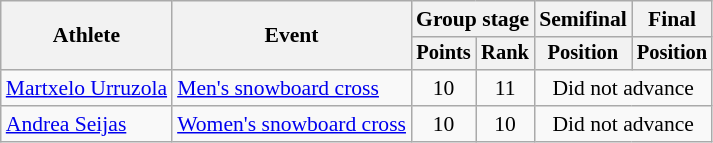<table class="wikitable" style="font-size:90%">
<tr>
<th rowspan="2">Athlete</th>
<th rowspan="2">Event</th>
<th colspan=2>Group stage</th>
<th>Semifinal</th>
<th>Final</th>
</tr>
<tr style="font-size:95%">
<th>Points</th>
<th>Rank</th>
<th>Position</th>
<th>Position</th>
</tr>
<tr align=center>
<td align=left><a href='#'>Martxelo Urruzola</a></td>
<td align=left><a href='#'>Men's snowboard cross</a></td>
<td>10</td>
<td>11</td>
<td colspan=2>Did not advance</td>
</tr>
<tr align=center>
<td align=left><a href='#'>Andrea Seijas</a></td>
<td align=left><a href='#'>Women's snowboard cross</a></td>
<td>10</td>
<td>10</td>
<td colspan=2>Did not advance</td>
</tr>
</table>
